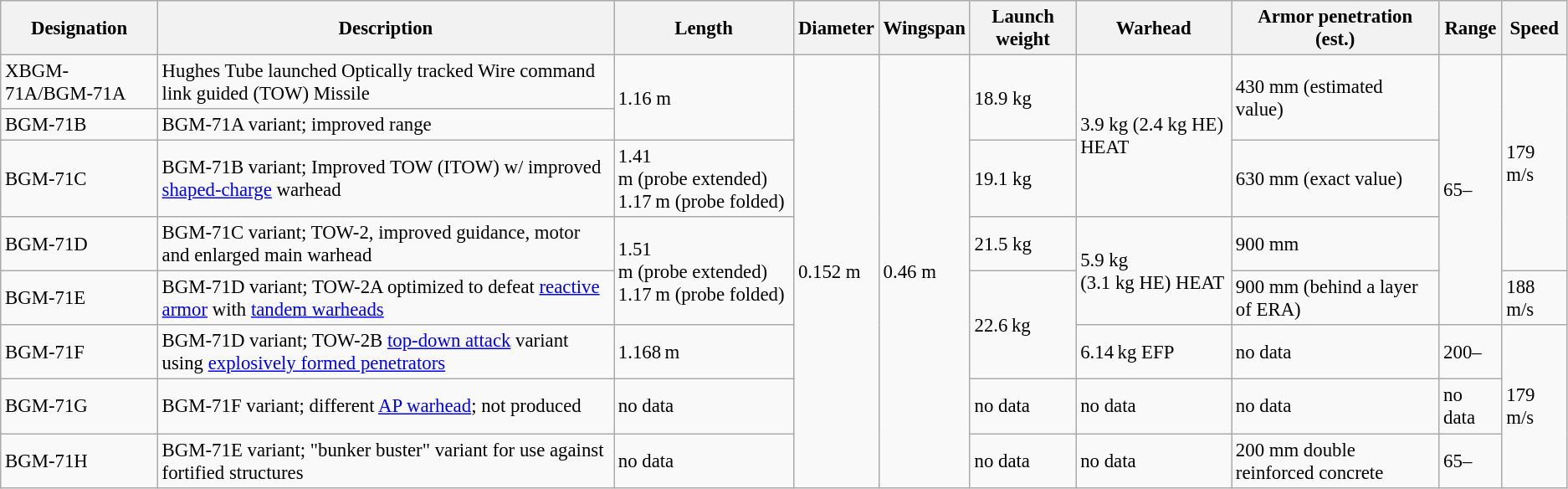<table class="wikitable" style="font-size:95%;">
<tr>
<th>Designation</th>
<th>Description</th>
<th>Length</th>
<th>Diameter</th>
<th>Wingspan</th>
<th>Launch weight</th>
<th>Warhead</th>
<th>Armor penetration (est.)</th>
<th>Range</th>
<th>Speed</th>
</tr>
<tr>
<td>XBGM-71A/BGM-71A</td>
<td>Hughes Tube launched Optically tracked Wire command link guided (TOW) Missile</td>
<td rowspan=2>1.16 m</td>
<td rowspan=8>0.152 m</td>
<td rowspan=8>0.46 m</td>
<td rowspan=2>18.9 kg</td>
<td rowspan=3>3.9 kg (2.4 kg HE) HEAT</td>
<td rowspan=2>430 mm (estimated value)</td>
<td rowspan=5>65–</td>
<td rowspan="4">179 m/s</td>
</tr>
<tr>
<td>BGM-71B</td>
<td>BGM-71A variant; improved range</td>
</tr>
<tr>
<td>BGM-71C</td>
<td>BGM-71B variant; Improved TOW (ITOW) w/ improved <a href='#'>shaped-charge</a> warhead</td>
<td>1.41 m (probe extended)<br>1.17 m (probe folded)</td>
<td>19.1 kg</td>
<td>630 mm (exact value)</td>
</tr>
<tr>
<td>BGM-71D</td>
<td>BGM-71C variant; TOW-2, improved guidance, motor and enlarged main warhead</td>
<td rowspan=2>1.51 m (probe extended)<br>1.17 m (probe folded)</td>
<td>21.5 kg</td>
<td rowspan=2>5.9 kg<br>(3.1 kg HE) HEAT</td>
<td>900 mm</td>
</tr>
<tr>
<td>BGM-71E</td>
<td>BGM-71D variant; TOW-2A optimized to defeat <a href='#'>reactive armor</a> with <a href='#'>tandem warheads</a></td>
<td rowspan=2>22.6 kg</td>
<td>900 mm (behind a layer of ERA)</td>
<td>188 m/s</td>
</tr>
<tr>
<td>BGM-71F</td>
<td>BGM-71D variant; TOW-2B <a href='#'>top-down attack</a> variant using <a href='#'>explosively formed penetrators</a></td>
<td>1.168 m</td>
<td>6.14 kg EFP</td>
<td>no data</td>
<td>200–</td>
<td rowspan="3">179 m/s</td>
</tr>
<tr>
<td>BGM-71G</td>
<td>BGM-71F variant; different <a href='#'>AP warhead</a>; not produced</td>
<td>no data</td>
<td>no data</td>
<td>no data</td>
<td>no data</td>
<td>no data</td>
</tr>
<tr>
<td>BGM-71H</td>
<td>BGM-71E variant; "bunker buster" variant for use against fortified structures</td>
<td>no data</td>
<td>no data</td>
<td>no data</td>
<td>200 mm double reinforced concrete</td>
<td>65–</td>
</tr>
</table>
